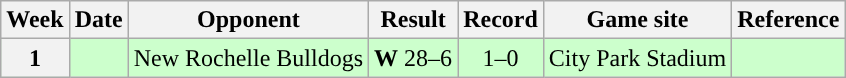<table class="wikitable" style="text-align:center">
<tr>
<th>Week</th>
<th>Date</th>
<th>Opponent</th>
<th>Result</th>
<th>Record</th>
<th>Game site</th>
<th>Reference</th>
</tr>
<tr style="background:#cfc">
<th>1</th>
<td></td>
<td>New Rochelle Bulldogs</td>
<td><strong>W</strong> 28–6</td>
<td>1–0</td>
<td>City Park Stadium</td>
<td></td>
</tr>
</table>
